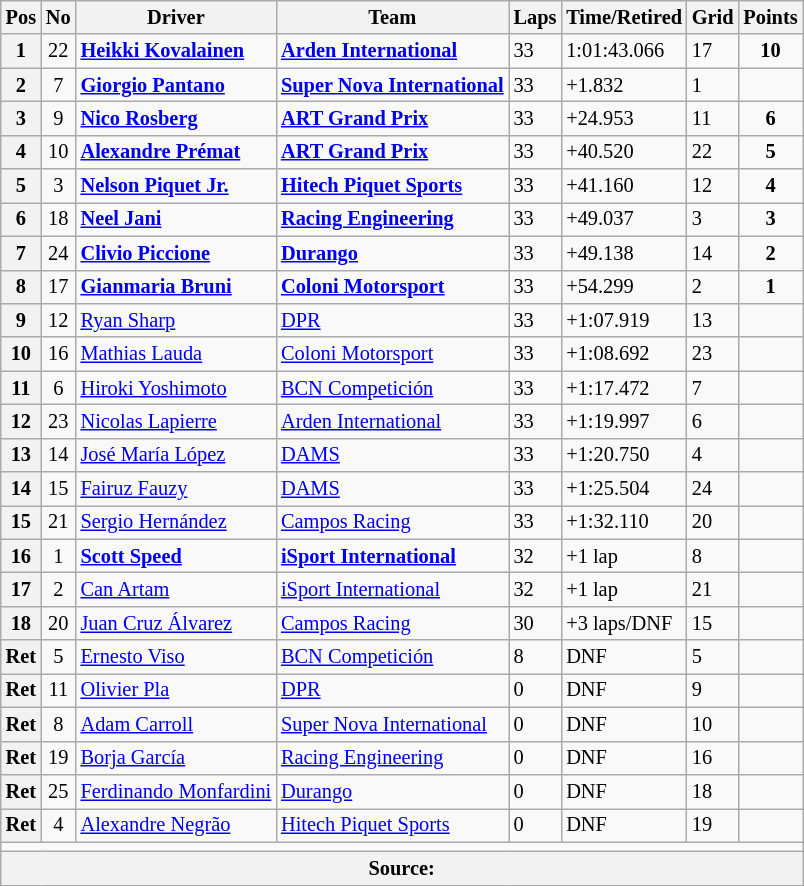<table class="wikitable" style="font-size:85%">
<tr>
<th>Pos</th>
<th>No</th>
<th>Driver</th>
<th>Team</th>
<th>Laps</th>
<th>Time/Retired</th>
<th>Grid</th>
<th>Points</th>
</tr>
<tr>
<th>1</th>
<td align="center">22</td>
<td> <strong><a href='#'>Heikki Kovalainen</a></strong></td>
<td><strong><a href='#'>Arden International</a></strong></td>
<td>33</td>
<td>1:01:43.066</td>
<td>17</td>
<td align="center"><strong>10</strong></td>
</tr>
<tr>
<th>2</th>
<td align="center">7</td>
<td> <strong><a href='#'>Giorgio Pantano</a></strong></td>
<td><strong><a href='#'>Super Nova International</a></strong></td>
<td>33</td>
<td>+1.832</td>
<td>1</td>
<td align="center"><strong></strong></td>
</tr>
<tr>
<th>3</th>
<td align="center">9</td>
<td> <strong><a href='#'>Nico Rosberg</a></strong></td>
<td><strong><a href='#'>ART Grand Prix</a></strong></td>
<td>33</td>
<td>+24.953</td>
<td>11</td>
<td align="center"><strong>6</strong></td>
</tr>
<tr>
<th>4</th>
<td align="center">10</td>
<td> <strong><a href='#'>Alexandre Prémat</a></strong></td>
<td><strong><a href='#'>ART Grand Prix</a></strong></td>
<td>33</td>
<td>+40.520</td>
<td>22</td>
<td align="center"><strong>5</strong></td>
</tr>
<tr>
<th>5</th>
<td align="center">3</td>
<td> <strong><a href='#'>Nelson Piquet Jr.</a></strong></td>
<td><strong><a href='#'>Hitech Piquet Sports</a></strong></td>
<td>33</td>
<td>+41.160</td>
<td>12</td>
<td align="center"><strong>4</strong></td>
</tr>
<tr>
<th>6</th>
<td align="center">18</td>
<td> <strong><a href='#'>Neel Jani</a></strong></td>
<td><strong><a href='#'>Racing Engineering</a></strong></td>
<td>33</td>
<td>+49.037</td>
<td>3</td>
<td align="center"><strong>3</strong></td>
</tr>
<tr>
<th>7</th>
<td align="center">24</td>
<td> <strong><a href='#'>Clivio Piccione</a></strong></td>
<td><strong><a href='#'>Durango</a></strong></td>
<td>33</td>
<td>+49.138</td>
<td>14</td>
<td align="center"><strong>2</strong></td>
</tr>
<tr>
<th>8</th>
<td align="center">17</td>
<td> <strong><a href='#'>Gianmaria Bruni</a></strong></td>
<td><strong><a href='#'>Coloni Motorsport</a></strong></td>
<td>33</td>
<td>+54.299</td>
<td>2</td>
<td align="center"><strong>1</strong></td>
</tr>
<tr>
<th>9</th>
<td align="center">12</td>
<td> <a href='#'>Ryan Sharp</a></td>
<td><a href='#'>DPR</a></td>
<td>33</td>
<td>+1:07.919</td>
<td>13</td>
<td></td>
</tr>
<tr>
<th>10</th>
<td align="center">16</td>
<td> <a href='#'>Mathias Lauda</a></td>
<td><a href='#'>Coloni Motorsport</a></td>
<td>33</td>
<td>+1:08.692</td>
<td>23</td>
<td></td>
</tr>
<tr>
<th>11</th>
<td align="center">6</td>
<td> <a href='#'>Hiroki Yoshimoto</a></td>
<td><a href='#'>BCN Competición</a></td>
<td>33</td>
<td>+1:17.472</td>
<td>7</td>
<td></td>
</tr>
<tr>
<th>12</th>
<td align="center">23</td>
<td> <a href='#'>Nicolas Lapierre</a></td>
<td><a href='#'>Arden International</a></td>
<td>33</td>
<td>+1:19.997</td>
<td>6</td>
<td></td>
</tr>
<tr>
<th>13</th>
<td align="center">14</td>
<td> <a href='#'>José María López</a></td>
<td><a href='#'>DAMS</a></td>
<td>33</td>
<td>+1:20.750</td>
<td>4</td>
<td></td>
</tr>
<tr>
<th>14</th>
<td align="center">15</td>
<td> <a href='#'>Fairuz Fauzy</a></td>
<td><a href='#'>DAMS</a></td>
<td>33</td>
<td>+1:25.504</td>
<td>24</td>
<td></td>
</tr>
<tr>
<th>15</th>
<td align="center">21</td>
<td> <a href='#'>Sergio Hernández</a></td>
<td><a href='#'>Campos Racing</a></td>
<td>33</td>
<td>+1:32.110</td>
<td>20</td>
<td></td>
</tr>
<tr>
<th>16</th>
<td align="center">1</td>
<td> <strong><a href='#'>Scott Speed</a></strong></td>
<td><strong><a href='#'>iSport International</a></strong></td>
<td>32</td>
<td>+1 lap</td>
<td>8</td>
<td align="center"><strong></strong></td>
</tr>
<tr>
<th>17</th>
<td align="center">2</td>
<td> <a href='#'>Can Artam</a></td>
<td><a href='#'>iSport International</a></td>
<td>32</td>
<td>+1 lap</td>
<td>21</td>
<td></td>
</tr>
<tr>
<th>18</th>
<td align="center">20</td>
<td> <a href='#'>Juan Cruz Álvarez</a></td>
<td><a href='#'>Campos Racing</a></td>
<td>30</td>
<td>+3 laps/DNF</td>
<td>15</td>
<td></td>
</tr>
<tr>
<th>Ret</th>
<td align="center">5</td>
<td> <a href='#'>Ernesto Viso</a></td>
<td><a href='#'>BCN Competición</a></td>
<td>8</td>
<td>DNF</td>
<td>5</td>
<td></td>
</tr>
<tr>
<th>Ret</th>
<td align="center">11</td>
<td> <a href='#'>Olivier Pla</a></td>
<td><a href='#'>DPR</a></td>
<td>0</td>
<td>DNF</td>
<td>9</td>
<td></td>
</tr>
<tr>
<th>Ret</th>
<td align="center">8</td>
<td> <a href='#'>Adam Carroll</a></td>
<td><a href='#'>Super Nova International</a></td>
<td>0</td>
<td>DNF</td>
<td>10</td>
<td></td>
</tr>
<tr>
<th>Ret</th>
<td align="center">19</td>
<td> <a href='#'>Borja García</a></td>
<td><a href='#'>Racing Engineering</a></td>
<td>0</td>
<td>DNF</td>
<td>16</td>
<td></td>
</tr>
<tr>
<th>Ret</th>
<td align="center">25</td>
<td> <a href='#'>Ferdinando Monfardini</a></td>
<td><a href='#'>Durango</a></td>
<td>0</td>
<td>DNF</td>
<td>18</td>
<td></td>
</tr>
<tr>
<th>Ret</th>
<td align="center">4</td>
<td> <a href='#'>Alexandre Negrão</a></td>
<td><a href='#'>Hitech Piquet Sports</a></td>
<td>0</td>
<td>DNF</td>
<td>19</td>
<td></td>
</tr>
<tr>
<td colspan=8></td>
</tr>
<tr>
<th colspan=8>Source:</th>
</tr>
</table>
